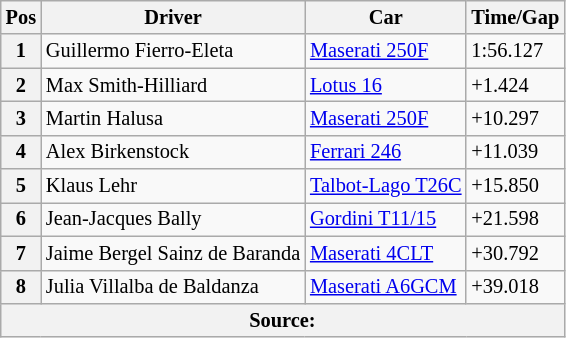<table class="wikitable" style="font-size: 85%;">
<tr>
<th>Pos</th>
<th>Driver</th>
<th>Car</th>
<th>Time/Gap</th>
</tr>
<tr>
<th>1</th>
<td> Guillermo Fierro-Eleta</td>
<td><a href='#'>Maserati 250F</a></td>
<td>1:56.127</td>
</tr>
<tr>
<th>2</th>
<td> Max Smith-Hilliard</td>
<td><a href='#'>Lotus 16</a></td>
<td>+1.424</td>
</tr>
<tr>
<th>3</th>
<td> Martin Halusa</td>
<td><a href='#'>Maserati 250F</a></td>
<td>+10.297</td>
</tr>
<tr>
<th>4</th>
<td> Alex Birkenstock</td>
<td><a href='#'>Ferrari 246</a></td>
<td>+11.039</td>
</tr>
<tr>
<th>5</th>
<td> Klaus Lehr</td>
<td><a href='#'>Talbot-Lago T26C</a></td>
<td>+15.850</td>
</tr>
<tr>
<th>6</th>
<td> Jean-Jacques Bally</td>
<td><a href='#'>Gordini T11/15</a></td>
<td>+21.598</td>
</tr>
<tr>
<th>7</th>
<td> Jaime Bergel Sainz de Baranda</td>
<td><a href='#'>Maserati 4CLT</a></td>
<td>+30.792</td>
</tr>
<tr>
<th>8</th>
<td> Julia Villalba de Baldanza</td>
<td><a href='#'>Maserati A6GCM</a></td>
<td>+39.018</td>
</tr>
<tr>
<th colspan=4>Source:</th>
</tr>
</table>
